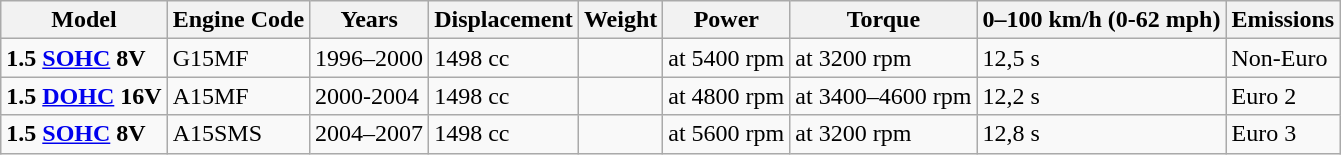<table class="wikitable">
<tr>
<th>Model</th>
<th>Engine Code</th>
<th>Years</th>
<th>Displacement</th>
<th>Weight</th>
<th>Power</th>
<th>Torque</th>
<th>0–100 km/h (0-62 mph)</th>
<th>Emissions</th>
</tr>
<tr>
<td><strong>1.5 <a href='#'>SOHC</a> 8V</strong></td>
<td>G15MF</td>
<td>1996–2000</td>
<td>1498 cc</td>
<td></td>
<td> at 5400 rpm</td>
<td> at 3200 rpm</td>
<td>12,5 s</td>
<td>Non-Euro</td>
</tr>
<tr>
<td><strong>1.5 <a href='#'>DOHC</a> 16V</strong></td>
<td>A15MF</td>
<td>2000-2004</td>
<td>1498 cc</td>
<td></td>
<td> at 4800 rpm</td>
<td> at 3400–4600 rpm</td>
<td>12,2 s</td>
<td>Euro 2</td>
</tr>
<tr>
<td><strong>1.5 <a href='#'>SOHC</a> 8V</strong></td>
<td>A15SMS</td>
<td>2004–2007</td>
<td>1498 cc</td>
<td></td>
<td> at 5600 rpm</td>
<td> at 3200 rpm</td>
<td>12,8 s</td>
<td>Euro 3</td>
</tr>
</table>
